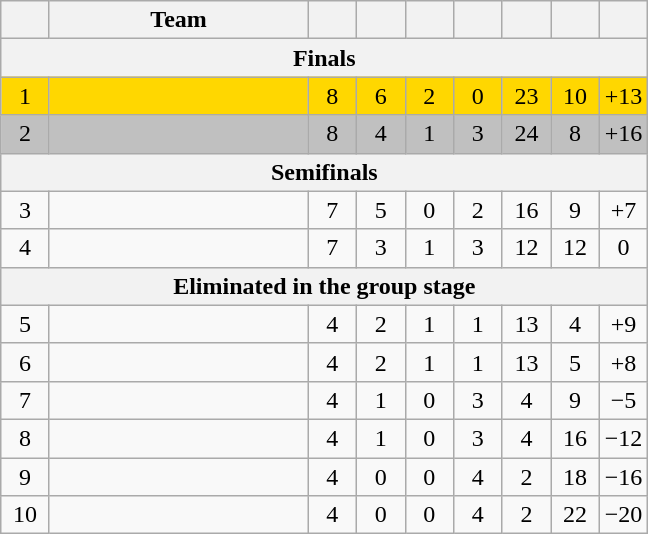<table class="wikitable" style="text-align:center;">
<tr>
<th width="25"></th>
<th width="165">Team</th>
<th width="25"></th>
<th width="25"></th>
<th width="25"></th>
<th width="25"></th>
<th width="25"></th>
<th width="25"></th>
<th width="25"></th>
</tr>
<tr>
<th colspan=10>Finals</th>
</tr>
<tr style="background:gold;">
<td>1</td>
<td align=left></td>
<td>8</td>
<td>6</td>
<td>2</td>
<td>0</td>
<td>23</td>
<td>10</td>
<td>+13</td>
</tr>
<tr style="background:silver;">
<td>2</td>
<td align=left></td>
<td>8</td>
<td>4</td>
<td>1</td>
<td>3</td>
<td>24</td>
<td>8</td>
<td>+16</td>
</tr>
<tr>
<th colspan=10>Semifinals</th>
</tr>
<tr style="background:bronze;">
<td>3</td>
<td align=left></td>
<td>7</td>
<td>5</td>
<td>0</td>
<td>2</td>
<td>16</td>
<td>9</td>
<td>+7</td>
</tr>
<tr>
<td>4</td>
<td align=left></td>
<td>7</td>
<td>3</td>
<td>1</td>
<td>3</td>
<td>12</td>
<td>12</td>
<td>0</td>
</tr>
<tr>
<th colspan=10>Eliminated in the group stage</th>
</tr>
<tr>
<td>5</td>
<td align=left></td>
<td>4</td>
<td>2</td>
<td>1</td>
<td>1</td>
<td>13</td>
<td>4</td>
<td>+9</td>
</tr>
<tr>
<td>6</td>
<td align=left></td>
<td>4</td>
<td>2</td>
<td>1</td>
<td>1</td>
<td>13</td>
<td>5</td>
<td>+8</td>
</tr>
<tr>
<td>7</td>
<td align=left></td>
<td>4</td>
<td>1</td>
<td>0</td>
<td>3</td>
<td>4</td>
<td>9</td>
<td>−5</td>
</tr>
<tr>
<td>8</td>
<td align=left></td>
<td>4</td>
<td>1</td>
<td>0</td>
<td>3</td>
<td>4</td>
<td>16</td>
<td>−12</td>
</tr>
<tr>
<td>9</td>
<td align=left></td>
<td>4</td>
<td>0</td>
<td>0</td>
<td>4</td>
<td>2</td>
<td>18</td>
<td>−16</td>
</tr>
<tr>
<td>10</td>
<td align=left></td>
<td>4</td>
<td>0</td>
<td>0</td>
<td>4</td>
<td>2</td>
<td>22</td>
<td>−20</td>
</tr>
</table>
